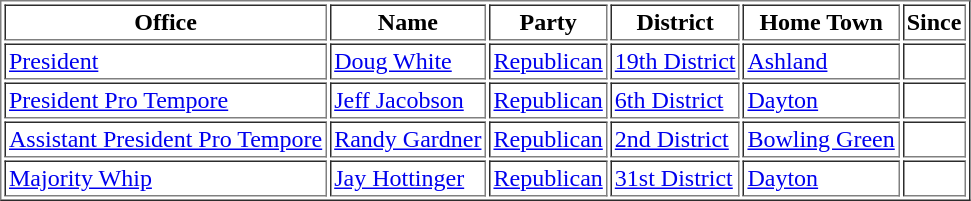<table table border="1" cellpadding="2">
<tr>
<th>Office</th>
<th>Name</th>
<th>Party</th>
<th>District</th>
<th>Home Town</th>
<th>Since</th>
</tr>
<tr>
<td><a href='#'>President</a></td>
<td><a href='#'>Doug White</a></td>
<td><a href='#'>Republican</a></td>
<td><a href='#'>19th District</a></td>
<td><a href='#'>Ashland</a></td>
<td> </td>
</tr>
<tr>
<td><a href='#'>President Pro Tempore</a></td>
<td><a href='#'>Jeff Jacobson</a></td>
<td><a href='#'>Republican</a></td>
<td><a href='#'>6th District</a></td>
<td><a href='#'>Dayton</a></td>
<td> </td>
</tr>
<tr>
<td><a href='#'>Assistant President Pro Tempore</a></td>
<td><a href='#'>Randy Gardner</a></td>
<td><a href='#'>Republican</a></td>
<td><a href='#'>2nd District</a></td>
<td><a href='#'>Bowling Green</a></td>
<td> </td>
</tr>
<tr>
<td><a href='#'>Majority Whip</a></td>
<td><a href='#'>Jay Hottinger</a></td>
<td><a href='#'>Republican</a></td>
<td><a href='#'>31st District</a></td>
<td><a href='#'>Dayton</a></td>
<td> </td>
</tr>
</table>
